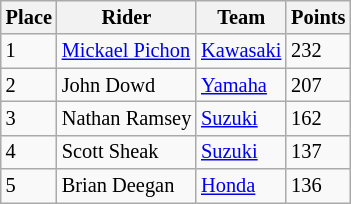<table class="wikitable" style="font-size: 85%;">
<tr>
<th>Place</th>
<th>Rider</th>
<th>Team</th>
<th>Points</th>
</tr>
<tr>
<td>1</td>
<td> <a href='#'>Mickael Pichon</a></td>
<td><a href='#'>Kawasaki</a></td>
<td>232</td>
</tr>
<tr>
<td>2</td>
<td> John Dowd</td>
<td><a href='#'>Yamaha</a></td>
<td>207</td>
</tr>
<tr>
<td>3</td>
<td> Nathan Ramsey</td>
<td><a href='#'>Suzuki</a></td>
<td>162</td>
</tr>
<tr>
<td>4</td>
<td> Scott Sheak</td>
<td><a href='#'>Suzuki</a></td>
<td>137</td>
</tr>
<tr>
<td>5</td>
<td> Brian Deegan</td>
<td><a href='#'>Honda</a></td>
<td>136</td>
</tr>
</table>
